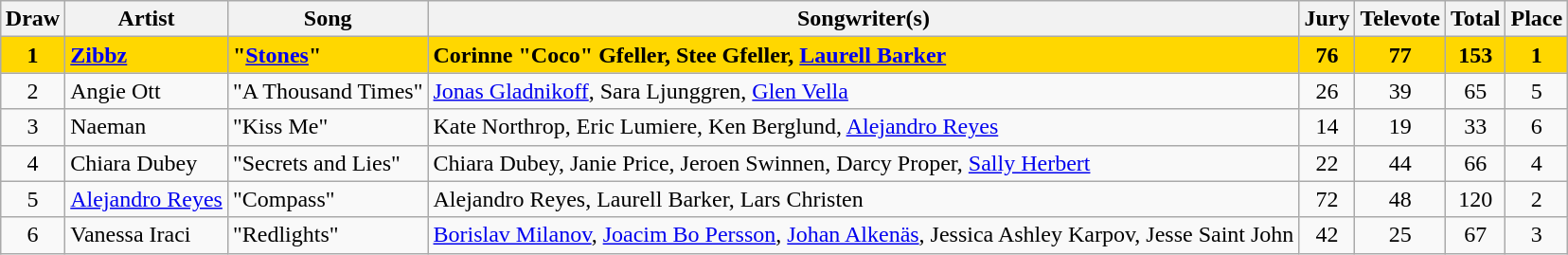<table class="sortable wikitable" style="margin: 1em auto 1em auto; text-align:center">
<tr>
<th>Draw</th>
<th>Artist</th>
<th>Song</th>
<th>Songwriter(s)</th>
<th>Jury</th>
<th>Televote</th>
<th>Total</th>
<th>Place</th>
</tr>
<tr style="font-weight:bold;background:gold;">
<td>1</td>
<td align="left"><a href='#'>Zibbz</a></td>
<td align="left">"<a href='#'>Stones</a>"</td>
<td align="left">Corinne "Coco" Gfeller, Stee Gfeller, <a href='#'>Laurell Barker</a></td>
<td>76</td>
<td>77</td>
<td>153</td>
<td>1</td>
</tr>
<tr>
<td>2</td>
<td align="left">Angie Ott</td>
<td align="left">"A Thousand Times"</td>
<td align="left"><a href='#'>Jonas Gladnikoff</a>, Sara Ljunggren, <a href='#'>Glen Vella</a></td>
<td>26</td>
<td>39</td>
<td>65</td>
<td>5</td>
</tr>
<tr>
<td>3</td>
<td align="left">Naeman</td>
<td align="left">"Kiss Me"</td>
<td align="left">Kate Northrop, Eric Lumiere, Ken Berglund, <a href='#'>Alejandro Reyes</a></td>
<td>14</td>
<td>19</td>
<td>33</td>
<td>6</td>
</tr>
<tr>
<td>4</td>
<td align="left">Chiara Dubey</td>
<td align="left">"Secrets and Lies"</td>
<td align="left">Chiara Dubey, Janie Price, Jeroen Swinnen, Darcy Proper, <a href='#'>Sally Herbert</a></td>
<td>22</td>
<td>44</td>
<td>66</td>
<td>4</td>
</tr>
<tr>
<td>5</td>
<td align="left"><a href='#'>Alejandro Reyes</a></td>
<td align="left">"Compass"</td>
<td align="left">Alejandro Reyes, Laurell Barker, Lars Christen</td>
<td>72</td>
<td>48</td>
<td>120</td>
<td>2</td>
</tr>
<tr>
<td>6</td>
<td align="left">Vanessa Iraci</td>
<td align="left">"Redlights"</td>
<td align="left"><a href='#'>Borislav Milanov</a>, <a href='#'>Joacim Bo Persson</a>, <a href='#'>Johan Alkenäs</a>, Jessica Ashley Karpov, Jesse Saint John</td>
<td>42</td>
<td>25</td>
<td>67</td>
<td>3</td>
</tr>
</table>
